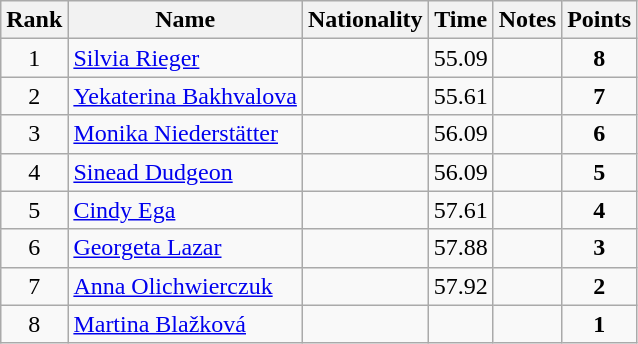<table class="wikitable sortable" style="text-align:center">
<tr>
<th>Rank</th>
<th>Name</th>
<th>Nationality</th>
<th>Time</th>
<th>Notes</th>
<th>Points</th>
</tr>
<tr>
<td>1</td>
<td align=left><a href='#'>Silvia Rieger</a></td>
<td align=left></td>
<td>55.09</td>
<td></td>
<td><strong>8</strong></td>
</tr>
<tr>
<td>2</td>
<td align=left><a href='#'>Yekaterina Bakhvalova</a></td>
<td align=left></td>
<td>55.61</td>
<td></td>
<td><strong>7</strong></td>
</tr>
<tr>
<td>3</td>
<td align=left><a href='#'>Monika Niederstätter</a></td>
<td align=left></td>
<td>56.09</td>
<td></td>
<td><strong>6</strong></td>
</tr>
<tr>
<td>4</td>
<td align=left><a href='#'>Sinead Dudgeon</a></td>
<td align=left></td>
<td>56.09</td>
<td></td>
<td><strong>5</strong></td>
</tr>
<tr>
<td>5</td>
<td align=left><a href='#'>Cindy Ega</a></td>
<td align=left></td>
<td>57.61</td>
<td></td>
<td><strong>4</strong></td>
</tr>
<tr>
<td>6</td>
<td align=left><a href='#'>Georgeta Lazar</a></td>
<td align=left></td>
<td>57.88</td>
<td></td>
<td><strong>3</strong></td>
</tr>
<tr>
<td>7</td>
<td align=left><a href='#'>Anna Olichwierczuk</a></td>
<td align=left></td>
<td>57.92</td>
<td></td>
<td><strong>2</strong></td>
</tr>
<tr>
<td>8</td>
<td align=left><a href='#'>Martina Blažková</a></td>
<td align=left></td>
<td></td>
<td></td>
<td><strong>1</strong></td>
</tr>
</table>
